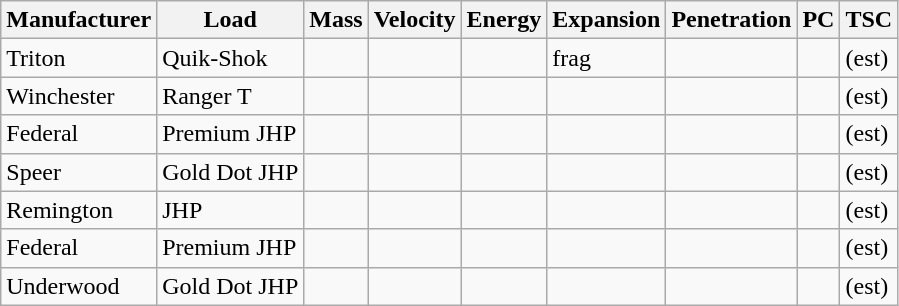<table class="wikitable">
<tr>
<th>Manufacturer</th>
<th>Load</th>
<th>Mass</th>
<th>Velocity</th>
<th>Energy</th>
<th>Expansion</th>
<th>Penetration</th>
<th>PC</th>
<th>TSC</th>
</tr>
<tr>
<td>Triton</td>
<td>Quik-Shok</td>
<td></td>
<td></td>
<td></td>
<td>frag</td>
<td></td>
<td></td>
<td> (est)</td>
</tr>
<tr>
<td>Winchester</td>
<td>Ranger T</td>
<td></td>
<td></td>
<td></td>
<td></td>
<td></td>
<td></td>
<td> (est)</td>
</tr>
<tr>
<td>Federal</td>
<td>Premium JHP</td>
<td></td>
<td></td>
<td></td>
<td></td>
<td></td>
<td></td>
<td> (est)</td>
</tr>
<tr>
<td>Speer</td>
<td>Gold Dot JHP</td>
<td></td>
<td></td>
<td></td>
<td></td>
<td></td>
<td></td>
<td> (est)</td>
</tr>
<tr>
<td>Remington</td>
<td>JHP</td>
<td></td>
<td></td>
<td></td>
<td></td>
<td></td>
<td></td>
<td> (est)</td>
</tr>
<tr>
<td>Federal</td>
<td>Premium JHP</td>
<td></td>
<td></td>
<td></td>
<td></td>
<td></td>
<td></td>
<td> (est)</td>
</tr>
<tr>
<td>Underwood</td>
<td>Gold Dot JHP</td>
<td></td>
<td></td>
<td></td>
<td></td>
<td></td>
<td></td>
<td> (est)</td>
</tr>
</table>
